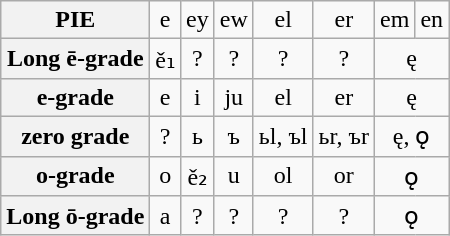<table class="wikitable" style="text-align: center">
<tr>
<th>PIE</th>
<td>e</td>
<td>ey</td>
<td>ew</td>
<td>el</td>
<td>er</td>
<td>em</td>
<td>en</td>
</tr>
<tr>
<th>Long ē-grade</th>
<td>ě₁</td>
<td>?</td>
<td>?</td>
<td>?</td>
<td>?</td>
<td colspan="2">ę</td>
</tr>
<tr>
<th>e-grade</th>
<td>e</td>
<td>i</td>
<td>ju</td>
<td>el</td>
<td>er</td>
<td colspan="2">ę</td>
</tr>
<tr>
<th>zero grade</th>
<td>?</td>
<td>ь</td>
<td>ъ</td>
<td>ьl, ъl</td>
<td>ьr, ъr</td>
<td colspan="2">ę, ǫ</td>
</tr>
<tr>
<th>o-grade</th>
<td>o</td>
<td>ě₂</td>
<td>u</td>
<td>ol</td>
<td>or</td>
<td colspan="2">ǫ</td>
</tr>
<tr>
<th>Long ō-grade</th>
<td>a</td>
<td>?</td>
<td>?</td>
<td>?</td>
<td>?</td>
<td colspan="2">ǫ</td>
</tr>
</table>
